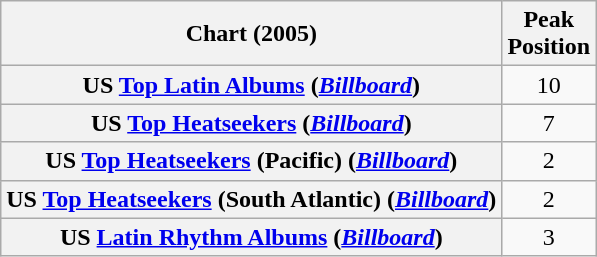<table class="wikitable plainrowheaders" style="text-align:center;">
<tr>
<th scope="col">Chart (2005)</th>
<th scope="col">Peak <br> Position</th>
</tr>
<tr>
<th scope="row">US <a href='#'>Top Latin Albums</a> (<em><a href='#'>Billboard</a></em>)</th>
<td style="text-align:center;">10</td>
</tr>
<tr>
<th scope="row">US <a href='#'>Top Heatseekers</a> (<em><a href='#'>Billboard</a></em>)</th>
<td style="text-align:center;">7</td>
</tr>
<tr>
<th scope="row">US <a href='#'>Top Heatseekers</a> (Pacific) (<em><a href='#'>Billboard</a></em>)</th>
<td style="text-align:center;">2</td>
</tr>
<tr>
<th scope="row">US <a href='#'>Top Heatseekers</a> (South Atlantic) (<em><a href='#'>Billboard</a></em>)</th>
<td style="text-align:center;">2</td>
</tr>
<tr>
<th scope="row">US <a href='#'>Latin Rhythm Albums</a> (<em><a href='#'>Billboard</a></em>)</th>
<td style="text-align:center;">3</td>
</tr>
</table>
